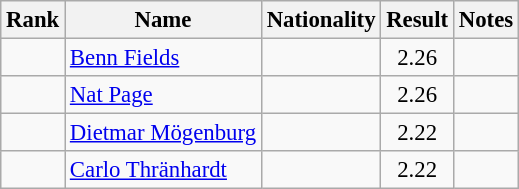<table class="wikitable sortable" style="text-align:center;font-size:95%">
<tr>
<th>Rank</th>
<th>Name</th>
<th>Nationality</th>
<th>Result</th>
<th>Notes</th>
</tr>
<tr>
<td></td>
<td align=left><a href='#'>Benn Fields</a></td>
<td align=left></td>
<td>2.26</td>
<td></td>
</tr>
<tr>
<td></td>
<td align=left><a href='#'>Nat Page</a></td>
<td align=left></td>
<td>2.26</td>
<td></td>
</tr>
<tr>
<td></td>
<td align=left><a href='#'>Dietmar Mögenburg</a></td>
<td align=left></td>
<td>2.22</td>
<td></td>
</tr>
<tr>
<td></td>
<td align=left><a href='#'>Carlo Thränhardt</a></td>
<td align=left></td>
<td>2.22</td>
<td></td>
</tr>
</table>
